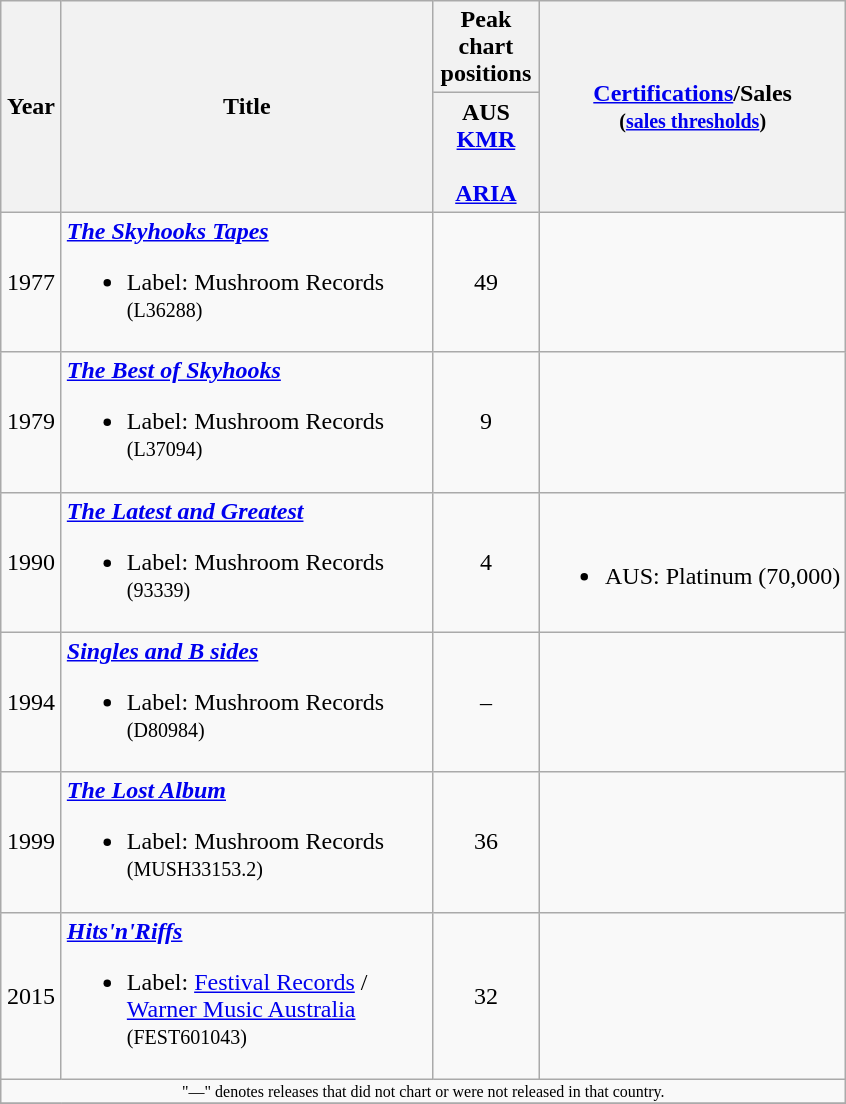<table class="wikitable">
<tr>
<th rowspan="2" width="33">Year</th>
<th rowspan="2" width="240">Title</th>
<th colspan="1">Peak chart positions</th>
<th rowspan="2"><a href='#'>Certifications</a>/Sales<br><small>(<a href='#'>sales thresholds</a>)</small></th>
</tr>
<tr>
<th style="width:4em">AUS<br><a href='#'>KMR</a><br><br><a href='#'>ARIA</a></th>
</tr>
<tr>
<td align="center">1977</td>
<td><strong><em><a href='#'>The Skyhooks Tapes</a></em></strong><br><ul><li>Label: Mushroom Records <small>(L36288)</small></li></ul></td>
<td align="center">49</td>
<td></td>
</tr>
<tr>
<td align="center">1979</td>
<td><strong><em><a href='#'>The Best of Skyhooks</a></em></strong><br><ul><li>Label: Mushroom Records <small>(L37094)</small></li></ul></td>
<td align="center">9</td>
<td></td>
</tr>
<tr>
<td align="center">1990</td>
<td><strong><em><a href='#'>The Latest and Greatest</a></em></strong><br><ul><li>Label: Mushroom Records <small>(93339)</small></li></ul></td>
<td align="center">4</td>
<td><br><ul><li>AUS: Platinum (70,000)</li></ul></td>
</tr>
<tr>
<td align="center">1994</td>
<td><strong><em><a href='#'>Singles and B sides</a></em></strong><br><ul><li>Label: Mushroom Records <small>(D80984)</small></li></ul></td>
<td align="center">–</td>
<td></td>
</tr>
<tr>
<td align="center">1999</td>
<td><strong><em><a href='#'>The Lost Album</a></em></strong><br><ul><li>Label: Mushroom Records <small>(MUSH33153.2)</small></li></ul></td>
<td align="center">36</td>
<td></td>
</tr>
<tr>
<td align="center">2015</td>
<td><strong><em><a href='#'>Hits'n'Riffs</a></em></strong><br><ul><li>Label: <a href='#'>Festival Records</a> / <a href='#'>Warner Music Australia</a> <small>(FEST601043)</small></li></ul></td>
<td align="center">32</td>
<td></td>
</tr>
<tr>
<td align="center" colspan="4" style="font-size: 8pt">"—" denotes releases that did not chart or were not released in that country.</td>
</tr>
<tr>
</tr>
</table>
